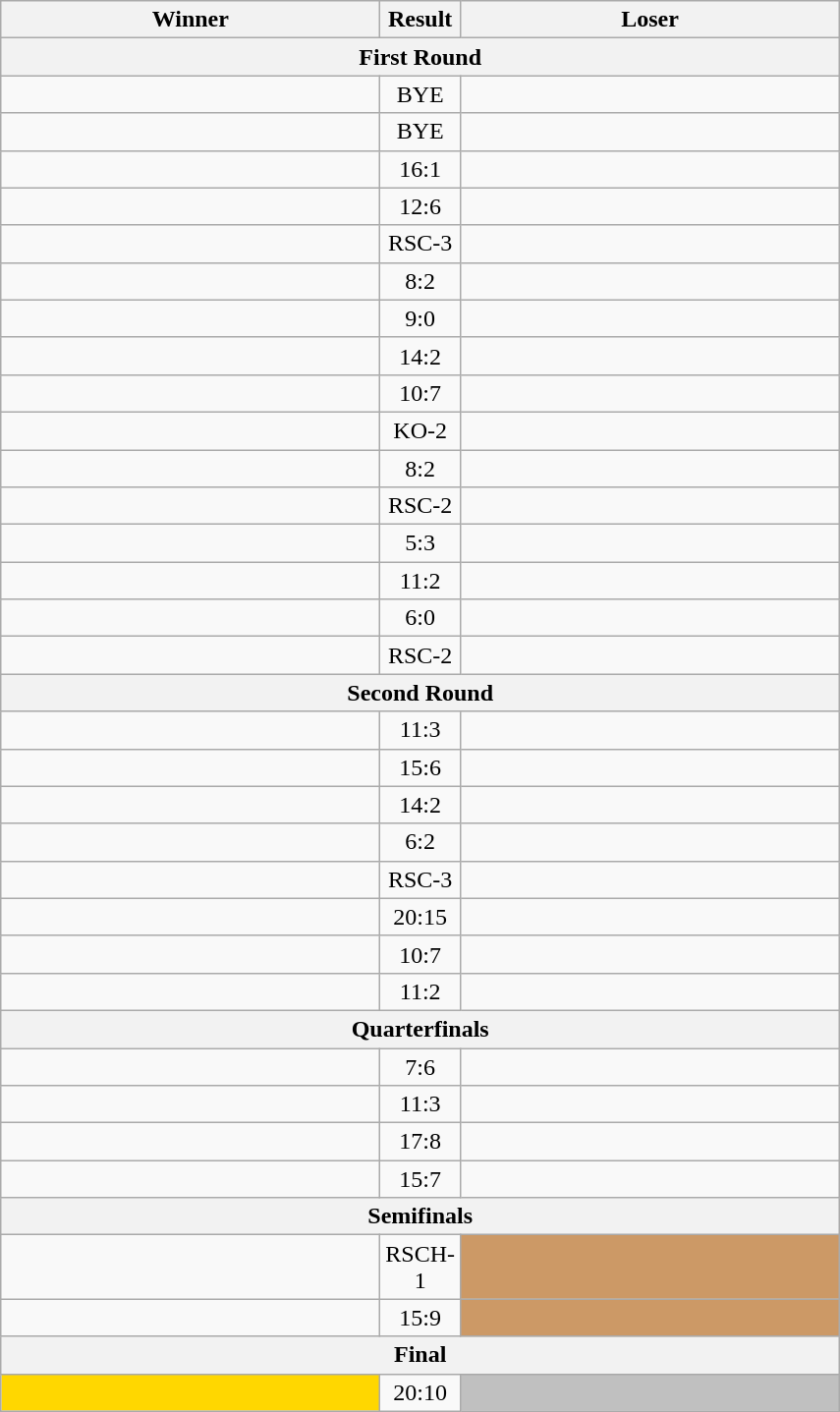<table class="wikitable" style="text-align:center">
<tr>
<th width="250">Winner</th>
<th width="35">Result</th>
<th width="250">Loser</th>
</tr>
<tr>
<th colspan=3>First Round</th>
</tr>
<tr>
<td style="text-align:left;"><strong></strong></td>
<td>BYE</td>
<td></td>
</tr>
<tr>
<td style="text-align:left;"><strong></strong></td>
<td>BYE</td>
<td></td>
</tr>
<tr>
<td style="text-align:left;"><strong></strong></td>
<td>16:1</td>
<td style="text-align:left;"></td>
</tr>
<tr>
<td style="text-align:left;"><strong></strong></td>
<td>12:6</td>
<td style="text-align:left;"></td>
</tr>
<tr>
<td style="text-align:left;"><strong></strong></td>
<td>RSC-3</td>
<td style="text-align:left;"></td>
</tr>
<tr>
<td style="text-align:left;"><strong></strong></td>
<td>8:2</td>
<td style="text-align:left;"></td>
</tr>
<tr>
<td style="text-align:left;"><strong></strong></td>
<td>9:0</td>
<td style="text-align:left;"></td>
</tr>
<tr>
<td style="text-align:left;"><strong></strong></td>
<td>14:2</td>
<td style="text-align:left;"></td>
</tr>
<tr>
<td style="text-align:left;"><strong></strong></td>
<td>10:7</td>
<td style="text-align:left;"></td>
</tr>
<tr>
<td style="text-align:left;"><strong></strong></td>
<td>KO-2</td>
<td style="text-align:left;"></td>
</tr>
<tr>
<td style="text-align:left;"><strong></strong></td>
<td>8:2</td>
<td style="text-align:left;"></td>
</tr>
<tr>
<td style="text-align:left;"><strong></strong></td>
<td>RSC-2</td>
<td style="text-align:left;"></td>
</tr>
<tr>
<td style="text-align:left;"><strong></strong></td>
<td>5:3</td>
<td style="text-align:left;"></td>
</tr>
<tr>
<td style="text-align:left;"><strong></strong></td>
<td>11:2</td>
<td style="text-align:left;"></td>
</tr>
<tr>
<td style="text-align:left;"><strong></strong></td>
<td>6:0</td>
<td style="text-align:left;"></td>
</tr>
<tr>
<td style="text-align:left;"><strong></strong></td>
<td>RSC-2</td>
<td style="text-align:left;"></td>
</tr>
<tr>
<th colspan=3>Second Round</th>
</tr>
<tr>
<td style="text-align:left;"><strong></strong></td>
<td>11:3</td>
<td style="text-align:left;"></td>
</tr>
<tr>
<td style="text-align:left;"><strong></strong></td>
<td>15:6</td>
<td style="text-align:left;"></td>
</tr>
<tr>
<td style="text-align:left;"><strong></strong></td>
<td>14:2</td>
<td style="text-align:left;"></td>
</tr>
<tr>
<td style="text-align:left;"><strong></strong></td>
<td>6:2</td>
<td style="text-align:left;"></td>
</tr>
<tr>
<td style="text-align:left;"><strong></strong></td>
<td>RSC-3</td>
<td style="text-align:left;"></td>
</tr>
<tr>
<td style="text-align:left;"><strong></strong></td>
<td>20:15</td>
<td style="text-align:left;"></td>
</tr>
<tr>
<td style="text-align:left;"><strong></strong></td>
<td>10:7</td>
<td style="text-align:left;"></td>
</tr>
<tr>
<td style="text-align:left;"><strong></strong></td>
<td>11:2</td>
<td style="text-align:left;"></td>
</tr>
<tr>
<th colspan=3>Quarterfinals</th>
</tr>
<tr>
<td style="text-align:left;"><strong></strong></td>
<td>7:6</td>
<td style="text-align:left;"></td>
</tr>
<tr>
<td style="text-align:left;"><strong></strong></td>
<td>11:3</td>
<td style="text-align:left;"></td>
</tr>
<tr>
<td style="text-align:left;"><strong></strong></td>
<td>17:8</td>
<td style="text-align:left;"></td>
</tr>
<tr>
<td style="text-align:left;"><strong></strong></td>
<td>15:7</td>
<td style="text-align:left;"></td>
</tr>
<tr>
<th colspan=3>Semifinals</th>
</tr>
<tr>
<td style="text-align:left;"><strong></strong></td>
<td>RSCH-1</td>
<td bgcolor=cc9966 style="text-align:left;"></td>
</tr>
<tr>
<td style="text-align:left;"><strong></strong></td>
<td>15:9</td>
<td bgcolor=cc9966 style="text-align:left;"></td>
</tr>
<tr>
<th colspan=3>Final</th>
</tr>
<tr>
<td bgcolor=gold style="text-align:left;"><strong></strong></td>
<td>20:10</td>
<td bgcolor=silver style="text-align:left;"></td>
</tr>
</table>
